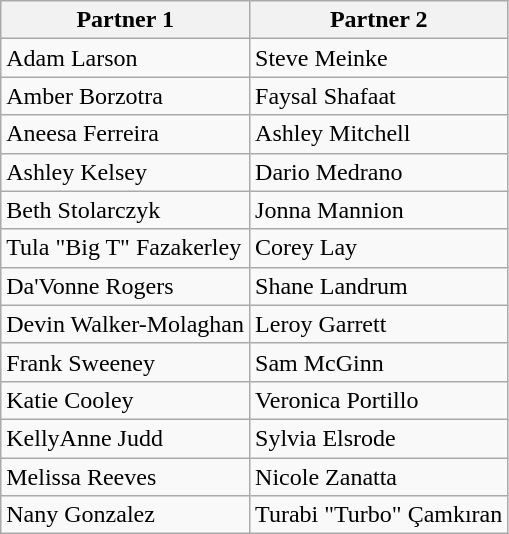<table class="wikitable sortable">
<tr>
<th>Partner 1</th>
<th>Partner 2</th>
</tr>
<tr>
<td>Adam Larson</td>
<td>Steve Meinke</td>
</tr>
<tr>
<td>Amber Borzotra</td>
<td>Faysal Shafaat</td>
</tr>
<tr>
<td>Aneesa Ferreira</td>
<td>Ashley Mitchell</td>
</tr>
<tr>
<td>Ashley Kelsey</td>
<td>Dario Medrano</td>
</tr>
<tr>
<td nowrap>Beth Stolarczyk</td>
<td>Jonna Mannion</td>
</tr>
<tr>
<td nowrap>Tula "Big T" Fazakerley</td>
<td>Corey Lay</td>
</tr>
<tr>
<td>Da'Vonne Rogers</td>
<td>Shane Landrum</td>
</tr>
<tr>
<td nowrap>Devin Walker-Molaghan</td>
<td>Leroy Garrett</td>
</tr>
<tr>
<td>Frank Sweeney</td>
<td>Sam McGinn</td>
</tr>
<tr>
<td>Katie Cooley</td>
<td>Veronica Portillo</td>
</tr>
<tr>
<td>KellyAnne Judd</td>
<td>Sylvia Elsrode</td>
</tr>
<tr>
<td>Melissa Reeves</td>
<td>Nicole Zanatta</td>
</tr>
<tr>
<td>Nany Gonzalez</td>
<td nowrap>Turabi "Turbo" Çamkıran</td>
</tr>
</table>
